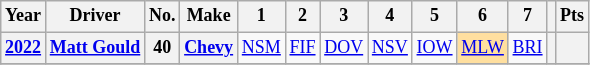<table class="wikitable" style="text-align:center; font-size:75%">
<tr>
<th>Year</th>
<th>Driver</th>
<th>No.</th>
<th>Make</th>
<th>1</th>
<th>2</th>
<th>3</th>
<th>4</th>
<th>5</th>
<th>6</th>
<th>7</th>
<th></th>
<th>Pts</th>
</tr>
<tr>
<th><a href='#'>2022</a></th>
<th><a href='#'>Matt Gould</a></th>
<th>40</th>
<th><a href='#'>Chevy</a></th>
<td><a href='#'>NSM</a></td>
<td><a href='#'>FIF</a></td>
<td><a href='#'>DOV</a></td>
<td><a href='#'>NSV</a></td>
<td><a href='#'>IOW</a></td>
<td style="background:#FFDF9F;"><a href='#'>MLW</a><br></td>
<td><a href='#'>BRI</a></td>
<th></th>
<th></th>
</tr>
<tr>
</tr>
</table>
